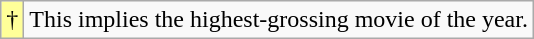<table class="wikitable">
<tr>
<td style="background-color:#FFFF99">†</td>
<td>This implies the highest-grossing movie of the year.</td>
</tr>
</table>
